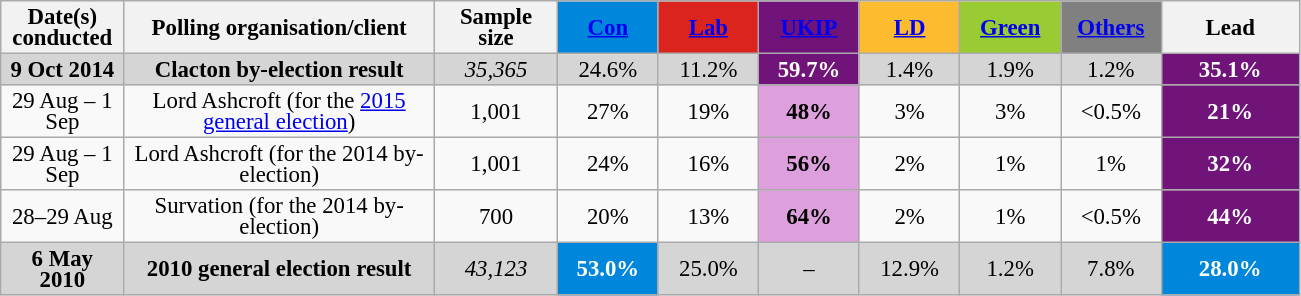<table class="wikitable sortable" style="text-align:center;font-size:95%;line-height:14px">
<tr>
<th ! style="width:75px;">Date(s)<br>conducted</th>
<th style="width:200px;">Polling organisation/client</th>
<th class="unsortable" style="width:75px;">Sample size</th>
<th class="unsortable"  style="background:#0087dc; width:60px;"><a href='#'><span>Con</span></a></th>
<th class="unsortable"  style="background:#dc241f; width:60px;"><a href='#'><span>Lab</span></a></th>
<th class="unsortable"  style="background:#70147a; width:60px;"><a href='#'><span>UKIP</span></a></th>
<th class="unsortable"  style="background:#fdbb30; width:60px;"><a href='#'><span>LD</span></a></th>
<th class="unsortable" style="background:#9c3; width:60px;"><a href='#'><span>Green</span></a></th>
<th class="unsortable" style="background:gray; width:60px;"><a href='#'><span>Others</span></a></th>
<th class="unsortable" style="width:85px;">Lead</th>
</tr>
<tr>
<td style="background:#D5D5D5"><strong>9 Oct 2014</strong></td>
<td style="background:#D5D5D5"><strong>Clacton by-election result</strong></td>
<td style="background:#D5D5D5"><em>35,365</em></td>
<td style="background:#D5D5D5">24.6%</td>
<td style="background:#D5D5D5">11.2%</td>
<td style="background:#70147a; color:white;"><strong>59.7%</strong></td>
<td style="background:#D5D5D5">1.4%</td>
<td style="background:#D5D5D5">1.9%</td>
<td style="background:#D5D5D5">1.2%</td>
<td style="background:#70147a; color:white;"><strong>35.1%</strong></td>
</tr>
<tr>
<td>29 Aug – 1 Sep</td>
<td>Lord Ashcroft (for the <a href='#'>2015 general election</a>)</td>
<td>1,001</td>
<td>27%</td>
<td>19%</td>
<td style="background:plum"><strong>48%</strong></td>
<td>3%</td>
<td>3%</td>
<td><0.5%</td>
<td style="background:#70147a; color:white;"><strong>21%</strong></td>
</tr>
<tr>
<td>29 Aug – 1 Sep</td>
<td>Lord Ashcroft (for the 2014 by-election)</td>
<td>1,001</td>
<td>24%</td>
<td>16%</td>
<td style="background:plum"><strong>56%</strong></td>
<td>2%</td>
<td>1%</td>
<td>1%</td>
<td style="background:#70147a; color:white;"><strong>32%</strong></td>
</tr>
<tr>
<td>28–29 Aug</td>
<td>Survation (for the 2014 by-election)</td>
<td>700</td>
<td>20%</td>
<td>13%</td>
<td style="background:plum"><strong>64%</strong></td>
<td>2%</td>
<td>1%</td>
<td><0.5%</td>
<td style="background:#70147a; color:white;"><strong>44%</strong></td>
</tr>
<tr>
<td style="background:#D5D5D5"><strong>6 May 2010</strong></td>
<td style="background:#D5D5D5"><strong>2010 general election result</strong></td>
<td style="background:#D5D5D5"><em>43,123</em></td>
<td style="background:#0087dc; color:white;"><strong>53.0%</strong></td>
<td style="background:#D5D5D5">25.0%</td>
<td style="background:#D5D5D5">–</td>
<td style="background:#D5D5D5">12.9%</td>
<td style="background:#D5D5D5">1.2%</td>
<td style="background:#D5D5D5">7.8%</td>
<td style="background:#0087dc; color:white;"><strong>28.0%</strong></td>
</tr>
</table>
